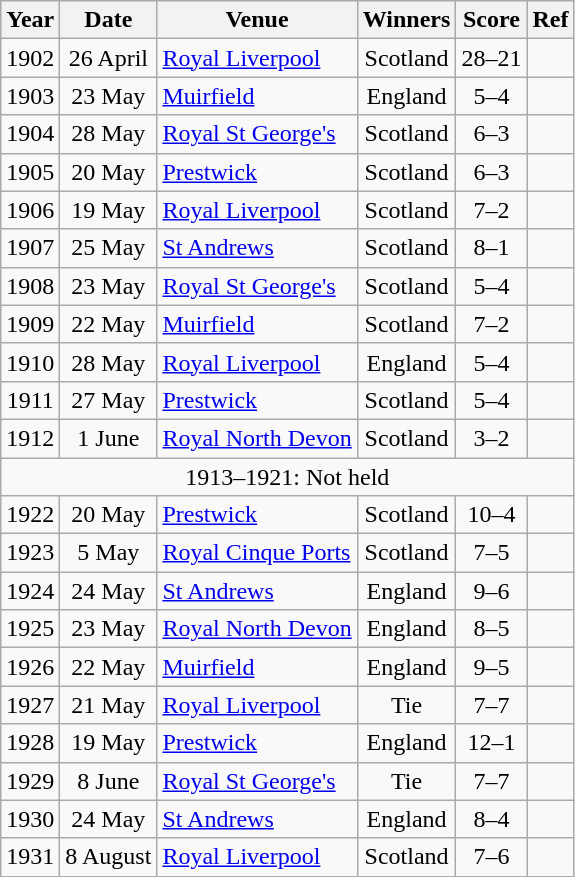<table class="wikitable" style="text-align: center">
<tr>
<th>Year</th>
<th>Date</th>
<th>Venue</th>
<th>Winners</th>
<th>Score</th>
<th>Ref</th>
</tr>
<tr>
<td>1902</td>
<td>26 April</td>
<td align=left><a href='#'>Royal Liverpool</a></td>
<td>Scotland</td>
<td>28–21</td>
<td></td>
</tr>
<tr>
<td>1903</td>
<td>23 May</td>
<td align=left><a href='#'>Muirfield</a></td>
<td>England</td>
<td>5–4</td>
<td></td>
</tr>
<tr>
<td>1904</td>
<td>28 May</td>
<td align=left><a href='#'>Royal St George's</a></td>
<td>Scotland</td>
<td>6–3</td>
<td></td>
</tr>
<tr>
<td>1905</td>
<td>20 May</td>
<td align=left><a href='#'>Prestwick</a></td>
<td>Scotland</td>
<td>6–3</td>
<td></td>
</tr>
<tr>
<td>1906</td>
<td>19 May</td>
<td align=left><a href='#'>Royal Liverpool</a></td>
<td>Scotland</td>
<td>7–2</td>
<td></td>
</tr>
<tr>
<td>1907</td>
<td>25 May</td>
<td align=left><a href='#'>St Andrews</a></td>
<td>Scotland</td>
<td>8–1</td>
<td></td>
</tr>
<tr>
<td>1908</td>
<td>23 May</td>
<td align=left><a href='#'>Royal St George's</a></td>
<td>Scotland</td>
<td>5–4</td>
<td></td>
</tr>
<tr>
<td>1909</td>
<td>22 May</td>
<td align=left><a href='#'>Muirfield</a></td>
<td>Scotland</td>
<td>7–2</td>
<td></td>
</tr>
<tr>
<td>1910</td>
<td>28 May</td>
<td align=left><a href='#'>Royal Liverpool</a></td>
<td>England</td>
<td>5–4</td>
<td></td>
</tr>
<tr>
<td>1911</td>
<td>27 May</td>
<td align=left><a href='#'>Prestwick</a></td>
<td>Scotland</td>
<td>5–4</td>
<td></td>
</tr>
<tr>
<td>1912</td>
<td>1 June</td>
<td align=left><a href='#'>Royal North Devon</a></td>
<td>Scotland</td>
<td>3–2</td>
<td></td>
</tr>
<tr>
<td colspan=6>1913–1921: Not held</td>
</tr>
<tr>
<td>1922</td>
<td>20 May</td>
<td align=left><a href='#'>Prestwick</a></td>
<td>Scotland</td>
<td>10–4</td>
<td></td>
</tr>
<tr>
<td>1923</td>
<td>5 May</td>
<td align=left><a href='#'>Royal Cinque Ports</a></td>
<td>Scotland</td>
<td>7–5</td>
<td></td>
</tr>
<tr>
<td>1924</td>
<td>24 May</td>
<td align=left><a href='#'>St Andrews</a></td>
<td>England</td>
<td>9–6</td>
<td></td>
</tr>
<tr>
<td>1925</td>
<td>23 May</td>
<td align=left><a href='#'>Royal North Devon</a></td>
<td>England</td>
<td>8–5</td>
<td></td>
</tr>
<tr>
<td>1926</td>
<td>22 May</td>
<td align=left><a href='#'>Muirfield</a></td>
<td>England</td>
<td>9–5</td>
<td></td>
</tr>
<tr>
<td>1927</td>
<td>21 May</td>
<td align=left><a href='#'>Royal Liverpool</a></td>
<td>Tie</td>
<td>7–7</td>
<td></td>
</tr>
<tr>
<td>1928</td>
<td>19 May</td>
<td align=left><a href='#'>Prestwick</a></td>
<td>England</td>
<td>12–1</td>
<td></td>
</tr>
<tr>
<td>1929</td>
<td>8 June</td>
<td align=left><a href='#'>Royal St George's</a></td>
<td>Tie</td>
<td>7–7</td>
<td></td>
</tr>
<tr>
<td>1930</td>
<td>24 May</td>
<td align=left><a href='#'>St Andrews</a></td>
<td>England</td>
<td>8–4</td>
<td></td>
</tr>
<tr>
<td>1931</td>
<td>8 August</td>
<td align=left><a href='#'>Royal Liverpool</a></td>
<td>Scotland</td>
<td>7–6</td>
<td></td>
</tr>
</table>
